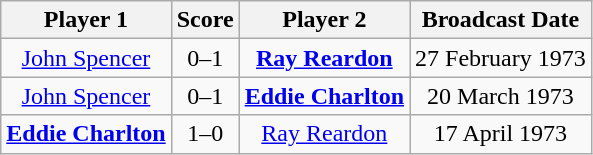<table class="wikitable" style="text-align: center">
<tr>
<th>Player 1</th>
<th>Score</th>
<th>Player 2</th>
<th>Broadcast Date</th>
</tr>
<tr>
<td> <a href='#'>John Spencer</a></td>
<td>0–1</td>
<td> <strong><a href='#'>Ray Reardon</a></strong></td>
<td>27 February 1973</td>
</tr>
<tr>
<td> <a href='#'>John Spencer</a></td>
<td>0–1</td>
<td> <strong><a href='#'>Eddie Charlton</a></strong></td>
<td>20 March 1973</td>
</tr>
<tr>
<td> <strong><a href='#'>Eddie Charlton</a></strong></td>
<td>1–0</td>
<td> <a href='#'>Ray Reardon</a></td>
<td>17 April 1973</td>
</tr>
</table>
